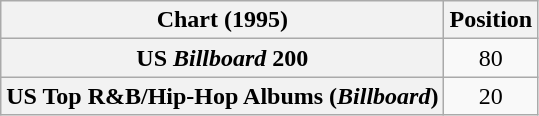<table class="wikitable sortable plainrowheaders" style="text-align:center">
<tr>
<th scope="col">Chart (1995)</th>
<th scope="col">Position</th>
</tr>
<tr>
<th scope="row">US <em>Billboard</em> 200</th>
<td>80</td>
</tr>
<tr>
<th scope="row">US Top R&B/Hip-Hop Albums (<em>Billboard</em>)</th>
<td>20</td>
</tr>
</table>
